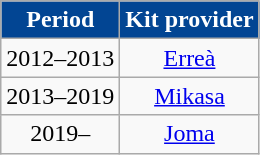<table class="wikitable" style="text-align: center">
<tr>
<th style="color:#ffffff; background:#024593;">Period</th>
<th style="color:#ffffff; background:#024593;">Kit provider</th>
</tr>
<tr>
<td>2012–2013</td>
<td><a href='#'>Erreà</a></td>
</tr>
<tr>
<td>2013–2019</td>
<td><a href='#'>Mikasa</a></td>
</tr>
<tr>
<td>2019–</td>
<td><a href='#'>Joma</a></td>
</tr>
</table>
